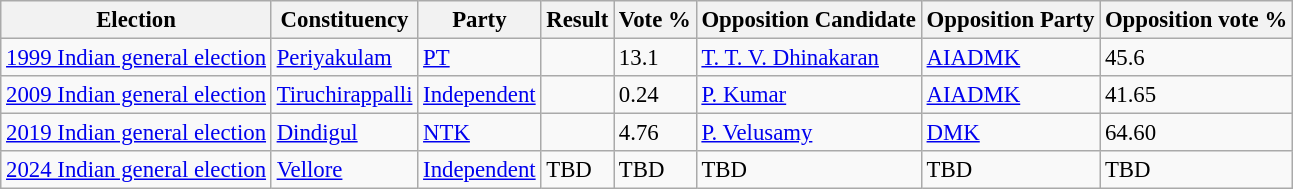<table class="sortable wikitable"style="font-size: 95%">
<tr>
<th>Election</th>
<th>Constituency</th>
<th>Party</th>
<th>Result</th>
<th>Vote %</th>
<th>Opposition Candidate</th>
<th>Opposition Party</th>
<th>Opposition vote %</th>
</tr>
<tr>
<td><a href='#'>1999 Indian general election</a></td>
<td><a href='#'>Periyakulam</a></td>
<td><a href='#'>PT</a></td>
<td></td>
<td>13.1</td>
<td><a href='#'>T. T. V. Dhinakaran</a></td>
<td><a href='#'>AIADMK</a></td>
<td>45.6</td>
</tr>
<tr>
<td><a href='#'>2009 Indian general election</a></td>
<td><a href='#'>Tiruchirappalli</a></td>
<td><a href='#'>Independent</a></td>
<td></td>
<td>0.24</td>
<td><a href='#'>P. Kumar</a></td>
<td><a href='#'>AIADMK</a></td>
<td>41.65</td>
</tr>
<tr>
<td><a href='#'>2019 Indian general election</a></td>
<td><a href='#'>Dindigul</a></td>
<td><a href='#'>NTK</a></td>
<td></td>
<td>4.76</td>
<td><a href='#'>P. Velusamy</a></td>
<td><a href='#'>DMK</a></td>
<td>64.60</td>
</tr>
<tr>
<td><a href='#'>2024 Indian general election</a></td>
<td><a href='#'>Vellore</a></td>
<td><a href='#'>Independent</a></td>
<td>TBD</td>
<td>TBD</td>
<td>TBD</td>
<td>TBD</td>
<td>TBD</td>
</tr>
</table>
